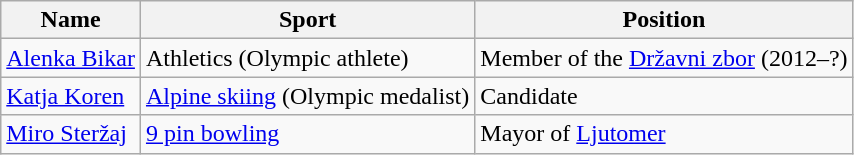<table class="wikitable sortable">
<tr>
<th>Name</th>
<th>Sport</th>
<th>Position</th>
</tr>
<tr>
<td data-sort-value="Bikar,Alenka"><a href='#'>Alenka Bikar</a></td>
<td>Athletics (Olympic athlete)</td>
<td>Member of the <a href='#'>Državni zbor</a> (2012–?)</td>
</tr>
<tr>
<td data-sort-value="Koren,Katja"><a href='#'>Katja Koren</a></td>
<td><a href='#'>Alpine skiing</a> (Olympic medalist)</td>
<td>Candidate</td>
</tr>
<tr>
<td data-sort-value="Steržaj,Miro"><a href='#'>Miro Steržaj</a></td>
<td><a href='#'>9 pin bowling</a></td>
<td>Mayor of <a href='#'>Ljutomer</a></td>
</tr>
</table>
